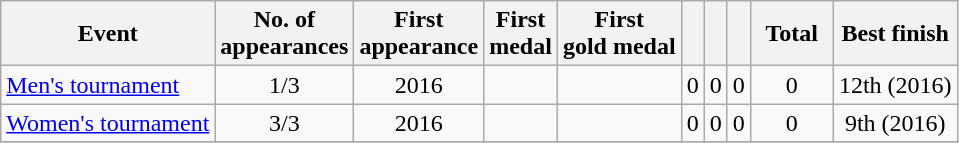<table class="wikitable sortable" style="text-align:center">
<tr>
<th>Event</th>
<th>No. of<br>appearances</th>
<th>First<br>appearance</th>
<th>First<br>medal</th>
<th>First<br>gold medal</th>
<th width:3em; font-weight:bold;"></th>
<th width:3em; font-weight:bold;"></th>
<th width:3em; font-weight:bold;"></th>
<th style="width:3em; font-weight:bold;">Total</th>
<th>Best finish</th>
</tr>
<tr>
<td align=left><a href='#'>Men's tournament</a></td>
<td>1/3</td>
<td>2016</td>
<td></td>
<td></td>
<td>0</td>
<td>0</td>
<td>0</td>
<td>0</td>
<td>12th (2016)</td>
</tr>
<tr>
<td align=left><a href='#'>Women's tournament</a></td>
<td>3/3</td>
<td>2016</td>
<td></td>
<td></td>
<td>0</td>
<td>0</td>
<td>0</td>
<td>0</td>
<td>9th (2016)</td>
</tr>
<tr>
</tr>
</table>
